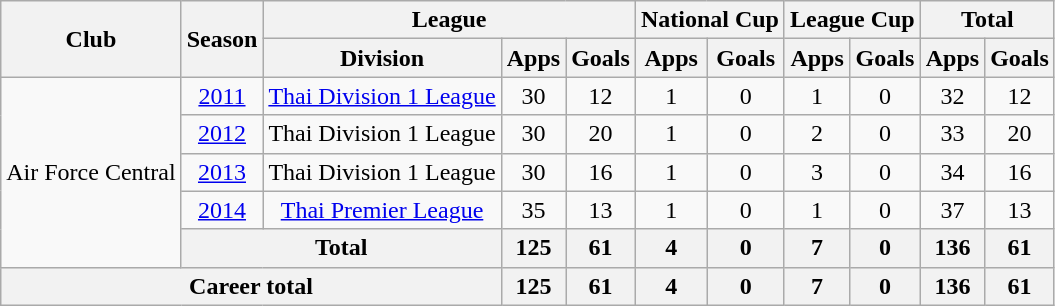<table class="wikitable" style="text-align: center;">
<tr>
<th rowspan="2">Club</th>
<th rowspan="2">Season</th>
<th colspan="3">League</th>
<th colspan="2">National Cup</th>
<th colspan="2">League Cup</th>
<th colspan="2">Total</th>
</tr>
<tr>
<th>Division</th>
<th>Apps</th>
<th>Goals</th>
<th>Apps</th>
<th>Goals</th>
<th>Apps</th>
<th>Goals</th>
<th>Apps</th>
<th>Goals</th>
</tr>
<tr>
<td rowspan="5" valign="center">Air Force Central</td>
<td><a href='#'>2011</a></td>
<td><a href='#'>Thai Division 1 League</a></td>
<td>30</td>
<td>12</td>
<td>1</td>
<td>0</td>
<td>1</td>
<td>0</td>
<td>32</td>
<td>12</td>
</tr>
<tr>
<td><a href='#'>2012</a></td>
<td>Thai Division 1 League</td>
<td>30</td>
<td>20</td>
<td>1</td>
<td>0</td>
<td>2</td>
<td>0</td>
<td>33</td>
<td>20</td>
</tr>
<tr>
<td><a href='#'>2013</a></td>
<td>Thai Division 1 League</td>
<td>30</td>
<td>16</td>
<td>1</td>
<td>0</td>
<td>3</td>
<td>0</td>
<td>34</td>
<td>16</td>
</tr>
<tr>
<td><a href='#'>2014</a></td>
<td><a href='#'>Thai Premier League</a></td>
<td>35</td>
<td>13</td>
<td>1</td>
<td>0</td>
<td>1</td>
<td>0</td>
<td>37</td>
<td>13</td>
</tr>
<tr>
<th colspan="2">Total</th>
<th>125</th>
<th>61</th>
<th>4</th>
<th>0</th>
<th>7</th>
<th>0</th>
<th>136</th>
<th>61</th>
</tr>
<tr>
<th colspan="3">Career total</th>
<th>125</th>
<th>61</th>
<th>4</th>
<th>0</th>
<th>7</th>
<th>0</th>
<th>136</th>
<th>61</th>
</tr>
</table>
